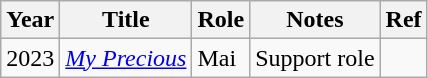<table class="wikitable">
<tr>
<th>Year</th>
<th>Title</th>
<th>Role</th>
<th>Notes</th>
<th>Ref</th>
</tr>
<tr>
<td>2023</td>
<td><em><a href='#'>My Precious</a></em></td>
<td>Mai</td>
<td>Support role</td>
<td></td>
</tr>
</table>
